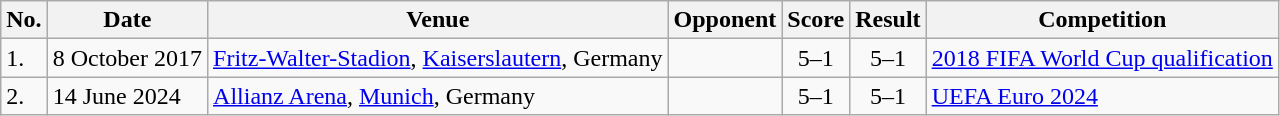<table class="wikitable" style="font-size:100%;">
<tr>
<th>No.</th>
<th>Date</th>
<th>Venue</th>
<th>Opponent</th>
<th>Score</th>
<th>Result</th>
<th>Competition</th>
</tr>
<tr>
<td>1.</td>
<td>8 October 2017</td>
<td><a href='#'>Fritz-Walter-Stadion</a>, <a href='#'>Kaiserslautern</a>, Germany</td>
<td></td>
<td align=center>5–1</td>
<td align="center">5–1</td>
<td><a href='#'>2018 FIFA World Cup qualification</a></td>
</tr>
<tr>
<td>2.</td>
<td>14 June 2024</td>
<td><a href='#'>Allianz Arena</a>, <a href='#'>Munich</a>, Germany</td>
<td></td>
<td align=center>5–1</td>
<td align="center">5–1</td>
<td><a href='#'>UEFA Euro 2024</a></td>
</tr>
</table>
